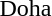<table>
<tr>
<td>Doha</td>
<td width=225></td>
<td width=225></td>
<td width=225></td>
</tr>
<tr>
</tr>
</table>
